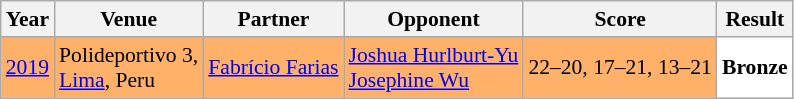<table class="sortable wikitable" style="font-size: 90%;">
<tr>
<th>Year</th>
<th>Venue</th>
<th>Partner</th>
<th>Opponent</th>
<th>Score</th>
<th>Result</th>
</tr>
<tr style="background:#FFB069">
<td align="center"><a href='#'>2019</a></td>
<td align="left">Polideportivo 3,<br><a href='#'>Lima</a>, Peru</td>
<td align="left"> <a href='#'>Fabrício Farias</a></td>
<td align="left"> <a href='#'>Joshua Hurlburt-Yu</a><br> <a href='#'>Josephine Wu</a></td>
<td align="left">22–20, 17–21, 13–21</td>
<td style="text-align:left; background:white"> <strong>Bronze</strong></td>
</tr>
</table>
